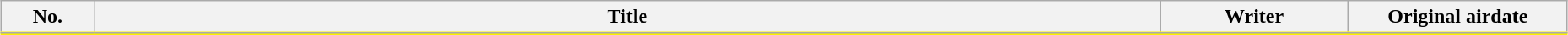<table class="wikitable" style="width:98%; margin:auto; background:#FFF;">
<tr style="border-bottom:3px solid #FBF000;">
<th style="width:6%;">No.</th>
<th>Title</th>
<th style="width:12%;">Writer</th>
<th style="width:14%;">Original airdate</th>
</tr>
<tr>
</tr>
</table>
